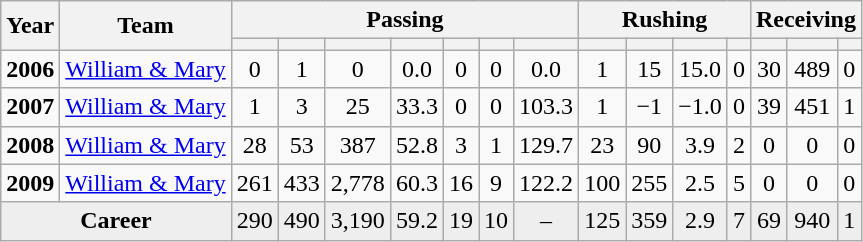<table class="wikitable sortable" style="text-align:center">
<tr>
<th rowspan=2>Year</th>
<th rowspan=2>Team</th>
<th colspan=7>Passing</th>
<th colspan=4>Rushing</th>
<th colspan=3>Receiving</th>
</tr>
<tr>
<th></th>
<th></th>
<th></th>
<th></th>
<th></th>
<th></th>
<th></th>
<th></th>
<th></th>
<th></th>
<th></th>
<th></th>
<th></th>
<th></th>
</tr>
<tr>
<td><strong>2006</strong></td>
<td><a href='#'>William & Mary</a></td>
<td>0</td>
<td>1</td>
<td>0</td>
<td>0.0</td>
<td>0</td>
<td>0</td>
<td>0.0</td>
<td>1</td>
<td>15</td>
<td>15.0</td>
<td>0</td>
<td>30</td>
<td>489</td>
<td>0</td>
</tr>
<tr>
<td><strong>2007</strong></td>
<td><a href='#'>William & Mary</a></td>
<td>1</td>
<td>3</td>
<td>25</td>
<td>33.3</td>
<td>0</td>
<td>0</td>
<td>103.3</td>
<td>1</td>
<td>−1</td>
<td>−1.0</td>
<td>0</td>
<td>39</td>
<td>451</td>
<td>1</td>
</tr>
<tr>
<td><strong>2008</strong></td>
<td><a href='#'>William & Mary</a></td>
<td>28</td>
<td>53</td>
<td>387</td>
<td>52.8</td>
<td>3</td>
<td>1</td>
<td>129.7</td>
<td>23</td>
<td>90</td>
<td>3.9</td>
<td>2</td>
<td>0</td>
<td>0</td>
<td>0</td>
</tr>
<tr>
<td><strong>2009</strong></td>
<td><a href='#'>William & Mary</a></td>
<td>261</td>
<td>433</td>
<td>2,778</td>
<td>60.3</td>
<td>16</td>
<td>9</td>
<td>122.2</td>
<td>100</td>
<td>255</td>
<td>2.5</td>
<td>5</td>
<td>0</td>
<td>0</td>
<td>0</td>
</tr>
<tr class="sortbottom" style="background:#eee;">
<td colspan=2><strong>Career</strong></td>
<td>290</td>
<td>490</td>
<td>3,190</td>
<td>59.2</td>
<td>19</td>
<td>10</td>
<td>–</td>
<td>125</td>
<td>359</td>
<td>2.9</td>
<td>7</td>
<td>69</td>
<td>940</td>
<td>1</td>
</tr>
</table>
